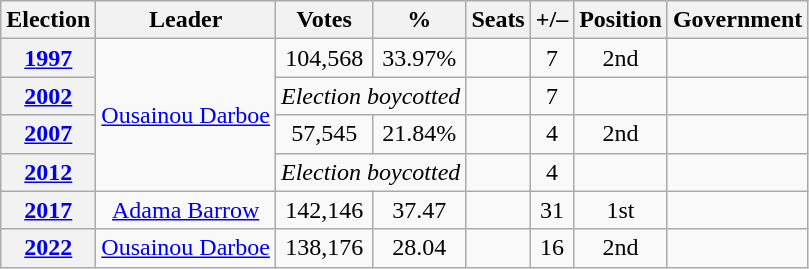<table class=wikitable style=text-align:center>
<tr>
<th>Election</th>
<th>Leader</th>
<th>Votes</th>
<th>%</th>
<th>Seats</th>
<th>+/–</th>
<th><strong>Position</strong></th>
<th><strong>Government</strong></th>
</tr>
<tr>
<th><a href='#'>1997</a></th>
<td rowspan=4><a href='#'>Ousainou Darboe</a></td>
<td>104,568</td>
<td>33.97%</td>
<td></td>
<td> 7</td>
<td> 2nd</td>
<td></td>
</tr>
<tr>
<th><a href='#'>2002</a></th>
<td colspan="2"><em>Election boycotted</em></td>
<td></td>
<td> 7</td>
<td></td>
<td></td>
</tr>
<tr>
<th><a href='#'>2007</a></th>
<td>57,545</td>
<td>21.84%</td>
<td></td>
<td> 4</td>
<td> 2nd</td>
<td></td>
</tr>
<tr>
<th><a href='#'>2012</a></th>
<td colspan="2"><em>Election boycotted</em></td>
<td></td>
<td> 4</td>
<td></td>
<td></td>
</tr>
<tr>
<th><a href='#'>2017</a></th>
<td><a href='#'>Adama Barrow</a></td>
<td>142,146</td>
<td>37.47</td>
<td></td>
<td> 31</td>
<td> 1st</td>
<td><br></td>
</tr>
<tr>
<th><a href='#'>2022</a></th>
<td><a href='#'>Ousainou Darboe</a></td>
<td>138,176</td>
<td>28.04</td>
<td></td>
<td> 16</td>
<td> 2nd</td>
<td></td>
</tr>
</table>
